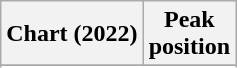<table class="wikitable sortable plainrowheaders" style="text-align:center">
<tr>
<th scope="col">Chart (2022)</th>
<th scope="col">Peak<br>position</th>
</tr>
<tr>
</tr>
<tr>
</tr>
<tr>
</tr>
<tr>
</tr>
</table>
